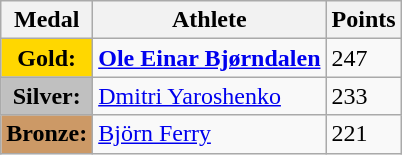<table class="wikitable">
<tr>
<th><strong>Medal</strong></th>
<th><strong>Athlete</strong></th>
<th><strong>Points</strong></th>
</tr>
<tr>
<td style="text-align:center;background-color:gold;"><strong>Gold:</strong></td>
<td> <strong><a href='#'>Ole Einar Bjørndalen</a></strong></td>
<td>247</td>
</tr>
<tr>
<td style="text-align:center;background-color:silver;"><strong>Silver:</strong></td>
<td> <a href='#'>Dmitri Yaroshenko</a></td>
<td>233</td>
</tr>
<tr>
<td style="text-align:center;background-color:#CC9966;"><strong>Bronze:</strong></td>
<td> <a href='#'>Björn Ferry</a></td>
<td>221</td>
</tr>
</table>
